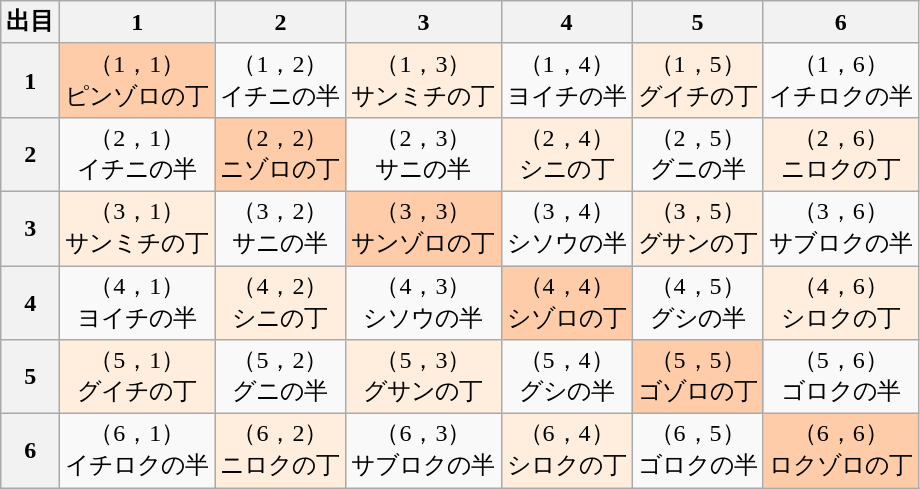<table class=wikitable style="text-align:center;font-size:100%;">
<tr>
<th>出目</th>
<th>1<br></th>
<th>2<br></th>
<th>3<br></th>
<th>4<br></th>
<th>5<br></th>
<th>6<br></th>
</tr>
<tr>
<th>1<br></th>
<td style="background:#fca;">（1，1）<br>ピンゾロの丁</td>
<td>（1，2）<br>イチニの半</td>
<td style="background:#fed;">（1，3）<br>サンミチの丁</td>
<td>（1，4）<br>ヨイチの半</td>
<td style="background:#fed;">（1，5）<br>グイチの丁</td>
<td>（1，6）<br>イチロクの半</td>
</tr>
<tr>
<th>2<br></th>
<td>（2，1）<br>イチニの半</td>
<td style="background:#fca;">（2，2）<br>ニゾロの丁</td>
<td>（2，3）<br>サニの半</td>
<td style="background:#fed;">（2，4）<br>シニの丁</td>
<td>（2，5）<br>グニの半</td>
<td style="background:#fed;">（2，6）<br>ニロクの丁</td>
</tr>
<tr>
<th>3<br></th>
<td style="background:#fed;">（3，1）<br>サンミチの丁</td>
<td>（3，2）<br>サニの半</td>
<td style="background:#fca;">（3，3）<br>サンゾロの丁</td>
<td>（3，4）<br>シソウの半</td>
<td style="background:#fed;">（3，5）<br>グサンの丁</td>
<td>（3，6）<br>サブロクの半</td>
</tr>
<tr>
<th>4<br></th>
<td>（4，1）<br>ヨイチの半</td>
<td style="background:#fed;">（4，2）<br>シニの丁</td>
<td>（4，3）<br>シソウの半</td>
<td style="background:#fca;">（4，4）<br>シゾロの丁</td>
<td>（4，5）<br>グシの半</td>
<td style="background:#fed;">（4，6）<br>シロクの丁</td>
</tr>
<tr>
<th>5<br></th>
<td style="background:#fed;">（5，1）<br>グイチの丁</td>
<td>（5，2）<br>グニの半</td>
<td style="background:#fed;">（5，3）<br>グサンの丁</td>
<td>（5，4）<br>グシの半</td>
<td style="background:#fca;">（5，5）<br>ゴゾロの丁</td>
<td>（5，6）<br>ゴロクの半</td>
</tr>
<tr>
<th>6<br></th>
<td>（6，1）<br>イチロクの半</td>
<td style="background:#fed;">（6，2）<br>ニロクの丁</td>
<td>（6，3）<br>サブロクの半</td>
<td style="background:#fed;">（6，4）<br>シロクの丁</td>
<td>（6，5）<br>ゴロクの半</td>
<td style="background:#fca;">（6，6）<br>ロクゾロの丁</td>
</tr>
</table>
